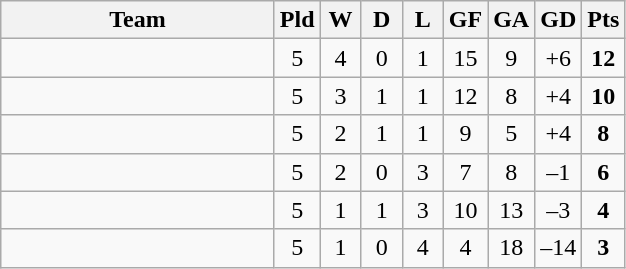<table class=wikitable style="text-align:center">
<tr>
<th width="175">Team</th>
<th width="20">Pld</th>
<th width="20">W</th>
<th width="20">D</th>
<th width="20">L</th>
<th width="20">GF</th>
<th width="20">GA</th>
<th width="20">GD</th>
<th width="20">Pts</th>
</tr>
<tr>
<td align=left></td>
<td>5</td>
<td>4</td>
<td>0</td>
<td>1</td>
<td>15</td>
<td>9</td>
<td>+6</td>
<td><strong>12</strong></td>
</tr>
<tr>
<td align=left></td>
<td>5</td>
<td>3</td>
<td>1</td>
<td>1</td>
<td>12</td>
<td>8</td>
<td>+4</td>
<td><strong>10</strong></td>
</tr>
<tr>
<td align=left></td>
<td>5</td>
<td>2</td>
<td>1</td>
<td>1</td>
<td>9</td>
<td>5</td>
<td>+4</td>
<td><strong>8</strong></td>
</tr>
<tr>
<td align=left></td>
<td>5</td>
<td>2</td>
<td>0</td>
<td>3</td>
<td>7</td>
<td>8</td>
<td>–1</td>
<td><strong>6</strong></td>
</tr>
<tr>
<td align=left></td>
<td>5</td>
<td>1</td>
<td>1</td>
<td>3</td>
<td>10</td>
<td>13</td>
<td>–3</td>
<td><strong>4</strong></td>
</tr>
<tr>
<td align=left></td>
<td>5</td>
<td>1</td>
<td>0</td>
<td>4</td>
<td>4</td>
<td>18</td>
<td>–14</td>
<td><strong>3</strong></td>
</tr>
</table>
